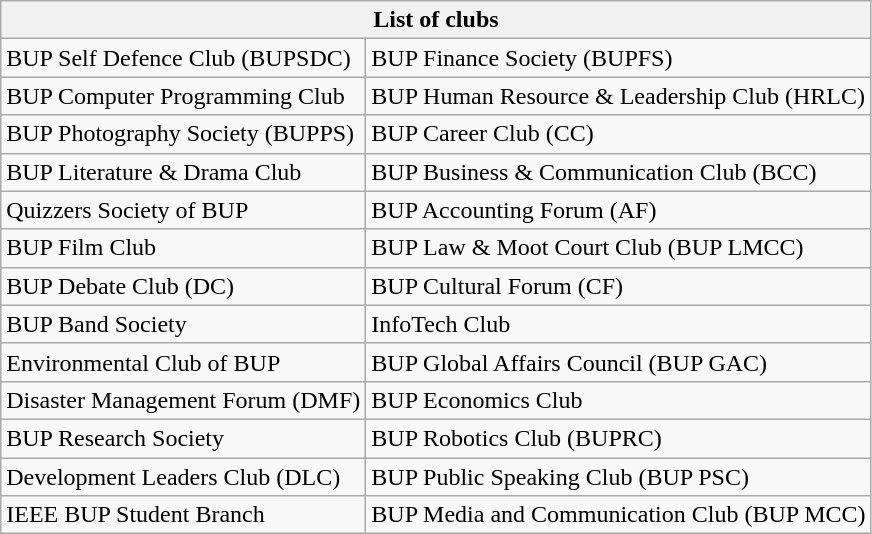<table class="wikitable">
<tr>
<th colspan="2">List of clubs</th>
</tr>
<tr>
<td>BUP Self Defence Club (BUPSDC)</td>
<td>BUP Finance Society (BUPFS)</td>
</tr>
<tr>
<td>BUP Computer Programming Club</td>
<td>BUP Human Resource & Leadership Club (HRLC)</td>
</tr>
<tr>
<td>BUP Photography Society (BUPPS)</td>
<td>BUP Career Club (CC)</td>
</tr>
<tr>
<td>BUP Literature & Drama Club</td>
<td>BUP Business & Communication Club (BCC)</td>
</tr>
<tr>
<td>Quizzers Society of BUP</td>
<td>BUP Accounting Forum (AF)</td>
</tr>
<tr>
<td>BUP Film Club</td>
<td>BUP Law & Moot Court Club (BUP LMCC)</td>
</tr>
<tr>
<td>BUP Debate Club (DC)</td>
<td>BUP Cultural Forum (CF)</td>
</tr>
<tr>
<td>BUP Band Society</td>
<td>InfoTech Club</td>
</tr>
<tr>
<td>Environmental Club of BUP</td>
<td>BUP Global Affairs Council (BUP GAC)</td>
</tr>
<tr>
<td>Disaster Management Forum (DMF)</td>
<td>BUP Economics Club</td>
</tr>
<tr>
<td>BUP Research Society</td>
<td>BUP Robotics Club (BUPRC)</td>
</tr>
<tr>
<td>Development Leaders Club (DLC)</td>
<td>BUP Public Speaking Club (BUP PSC)</td>
</tr>
<tr>
<td>IEEE BUP Student Branch</td>
<td>BUP Media and Communication Club (BUP MCC)</td>
</tr>
</table>
